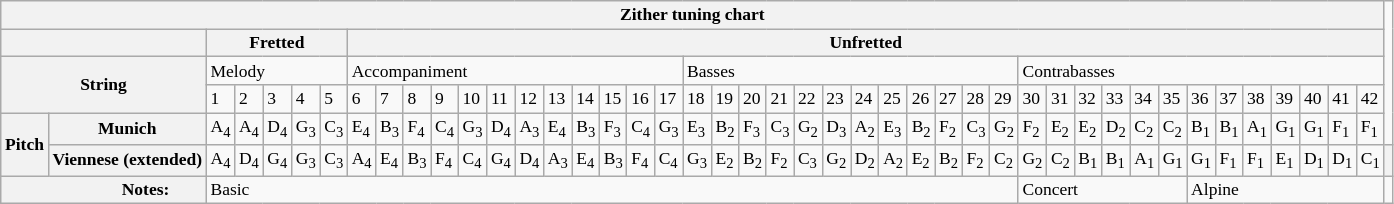<table class="wikitable collapsible" style="font-size: 73%">
<tr>
<th scope="col 1" colspan="44">Zither tuning chart</th>
</tr>
<tr>
<th scope="col 1" colspan="2"></th>
<th scope="col 1" colspan="5">Fretted</th>
<th scope="col 1" colspan="37">Unfretted</th>
</tr>
<tr>
<th scope="col 2" colspan="2" rowspan="2">String</th>
<td colspan="5">Melody</td>
<td colspan="12">Accompaniment</td>
<td colspan="12">Basses</td>
<td colspan="13">Contrabasses</td>
</tr>
<tr>
<td>1</td>
<td>2</td>
<td>3</td>
<td>4</td>
<td>5</td>
<td>6</td>
<td>7</td>
<td>8</td>
<td>9</td>
<td>10</td>
<td>11</td>
<td>12</td>
<td>13</td>
<td>14</td>
<td>15</td>
<td>16</td>
<td>17</td>
<td>18</td>
<td>19</td>
<td>20</td>
<td>21</td>
<td>22</td>
<td>23</td>
<td>24</td>
<td>25</td>
<td>26</td>
<td>27</td>
<td>28</td>
<td>29</td>
<td>30</td>
<td>31</td>
<td>32</td>
<td>33</td>
<td>34</td>
<td>35</td>
<td>36</td>
<td>37</td>
<td>38</td>
<td>39</td>
<td>40</td>
<td>41</td>
<td>42</td>
</tr>
<tr>
<th scope="col 1" rowspan="2">Pitch</th>
<th scope="col 1">Munich</th>
<td>A<sub>4</sub></td>
<td>A<sub>4</sub></td>
<td>D<sub>4</sub></td>
<td>G<sub>3</sub></td>
<td>C<sub>3</sub></td>
<td>E<sub>4</sub></td>
<td>B<sub>3</sub></td>
<td>F<sub>4</sub></td>
<td>C<sub>4</sub></td>
<td>G<sub>3</sub></td>
<td>D<sub>4</sub></td>
<td>A<sub>3</sub></td>
<td>E<sub>4</sub></td>
<td>B<sub>3</sub></td>
<td>F<sub>3</sub></td>
<td>C<sub>4</sub></td>
<td>G<sub>3</sub></td>
<td>E<sub>3</sub></td>
<td>B<sub>2</sub></td>
<td>F<sub>3</sub></td>
<td>C<sub>3</sub></td>
<td>G<sub>2</sub></td>
<td>D<sub>3</sub></td>
<td>A<sub>2</sub></td>
<td>E<sub>3</sub></td>
<td>B<sub>2</sub></td>
<td>F<sub>2</sub></td>
<td>C<sub>3</sub></td>
<td>G<sub>2</sub></td>
<td>F<sub>2</sub></td>
<td>E<sub>2</sub></td>
<td>E<sub>2</sub></td>
<td>D<sub>2</sub></td>
<td>C<sub>2</sub></td>
<td>C<sub>2</sub></td>
<td>B<sub>1</sub></td>
<td>B<sub>1</sub></td>
<td>A<sub>1</sub></td>
<td>G<sub>1</sub></td>
<td>G<sub>1</sub></td>
<td>F<sub>1</sub></td>
<td>F<sub>1</sub></td>
</tr>
<tr>
<th scope="col 1">Viennese (extended)</th>
<td>A<sub>4</sub></td>
<td>D<sub>4</sub></td>
<td>G<sub>4</sub></td>
<td>G<sub>3</sub></td>
<td>C<sub>3</sub></td>
<td>A<sub>4</sub></td>
<td>E<sub>4</sub></td>
<td>B<sub>3</sub></td>
<td>F<sub>4</sub></td>
<td>C<sub>4</sub></td>
<td>G<sub>4</sub></td>
<td>D<sub>4</sub></td>
<td>A<sub>3</sub></td>
<td>E<sub>4</sub></td>
<td>B<sub>3</sub></td>
<td>F<sub>4</sub></td>
<td>C<sub>4</sub></td>
<td>G<sub>3</sub></td>
<td>E<sub>2</sub></td>
<td>B<sub>2</sub></td>
<td>F<sub>2</sub></td>
<td>C<sub>3</sub></td>
<td>G<sub>2</sub></td>
<td>D<sub>2</sub></td>
<td>A<sub>2</sub></td>
<td>E<sub>2</sub></td>
<td>B<sub>2</sub></td>
<td>F<sub>2</sub></td>
<td>C<sub>2</sub></td>
<td>G<sub>2</sub></td>
<td>C<sub>2</sub></td>
<td>B<sub>1</sub></td>
<td>B<sub>1</sub></td>
<td>A<sub>1</sub></td>
<td>G<sub>1</sub></td>
<td>G<sub>1</sub></td>
<td>F<sub>1</sub></td>
<td>F<sub>1</sub></td>
<td>E<sub>1</sub></td>
<td>D<sub>1</sub></td>
<td>D<sub>1</sub></td>
<td>C<sub>1</sub></td>
<th scope="col 4" colspan="4"></th>
</tr>
<tr>
<th scope="col 2" colspan="2" style="padding-left: 5em">Notes:</th>
<td colspan="29">Basic</td>
<td colspan="6">Concert</td>
<td colspan="7">Alpine</td>
</tr>
</table>
